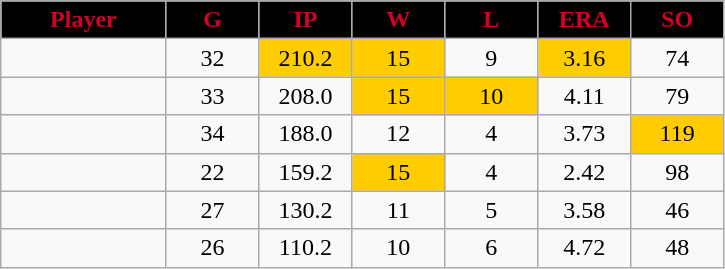<table class="wikitable sortable">
<tr>
<th style="background:black;color:#d40026;" width="16%">Player</th>
<th style="background:black;color:#d40026;" width="9%">G</th>
<th style="background:black;color:#d40026;" width="9%">IP</th>
<th style="background:black;color:#d40026;" width="9%">W</th>
<th style="background:black;color:#d40026;" width="9%">L</th>
<th style="background:black;color:#d40026;" width="9%">ERA</th>
<th style="background:black;color:#d40026;" width="9%">SO</th>
</tr>
<tr align="center">
<td></td>
<td>32</td>
<td bgcolor="#FFCC00">210.2</td>
<td bgcolor="#FFCC00">15</td>
<td>9</td>
<td bgcolor=#FFCC00>3.16</td>
<td>74</td>
</tr>
<tr align="center">
<td></td>
<td>33</td>
<td>208.0</td>
<td bgcolor="#FFCC00">15</td>
<td bgcolor="#FFCC00">10</td>
<td>4.11</td>
<td>79</td>
</tr>
<tr align="center">
<td></td>
<td>34</td>
<td>188.0</td>
<td>12</td>
<td>4</td>
<td>3.73</td>
<td bgcolor="#FFCC00">119</td>
</tr>
<tr align="center">
<td></td>
<td>22</td>
<td>159.2</td>
<td bgcolor="#FFCC00">15</td>
<td>4</td>
<td>2.42</td>
<td>98</td>
</tr>
<tr align="center">
<td></td>
<td>27</td>
<td>130.2</td>
<td>11</td>
<td>5</td>
<td>3.58</td>
<td>46</td>
</tr>
<tr align="center">
<td></td>
<td>26</td>
<td>110.2</td>
<td>10</td>
<td>6</td>
<td>4.72</td>
<td>48</td>
</tr>
</table>
